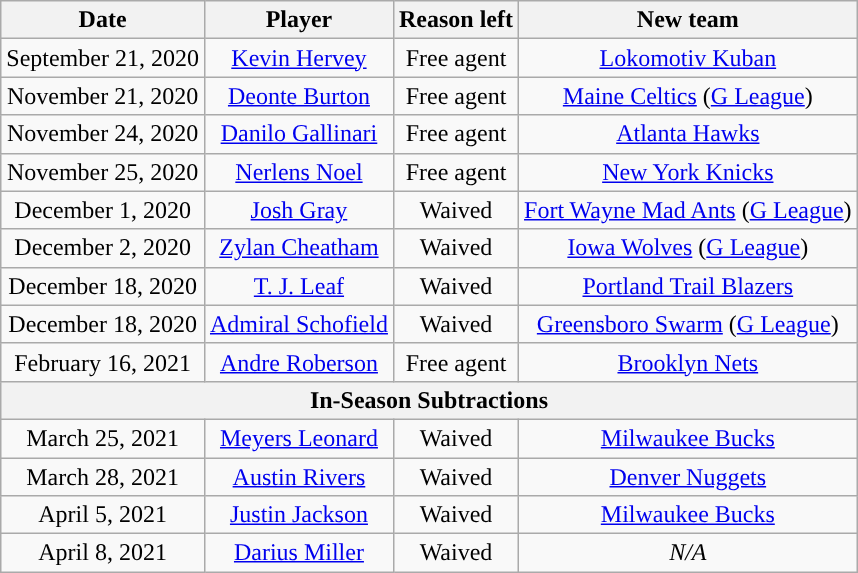<table class="wikitable" style="text-align: center">
<tr>
<th>Date</th>
<th>Player</th>
<th>Reason left</th>
<th>New team</th>
</tr>
<tr style="text-align: center">
<td>September 21, 2020</td>
<td><a href='#'>Kevin Hervey</a></td>
<td>Free agent</td>
<td> <a href='#'>Lokomotiv Kuban</a></td>
</tr>
<tr style="text-align: center">
<td>November 21, 2020</td>
<td><a href='#'>Deonte Burton</a></td>
<td>Free agent</td>
<td><a href='#'>Maine Celtics</a> (<a href='#'>G League</a>)</td>
</tr>
<tr style="text-align: center">
<td>November 24, 2020</td>
<td><a href='#'>Danilo Gallinari</a></td>
<td>Free agent</td>
<td><a href='#'>Atlanta Hawks</a></td>
</tr>
<tr style="text-align: center">
<td>November 25, 2020</td>
<td><a href='#'>Nerlens Noel</a></td>
<td>Free agent</td>
<td><a href='#'>New York Knicks</a></td>
</tr>
<tr style="text-align: center">
<td>December 1, 2020</td>
<td><a href='#'>Josh Gray</a></td>
<td>Waived</td>
<td><a href='#'>Fort Wayne Mad Ants</a> (<a href='#'>G League</a>)</td>
</tr>
<tr style="text-align: center">
<td>December 2, 2020</td>
<td><a href='#'>Zylan Cheatham</a></td>
<td>Waived</td>
<td><a href='#'>Iowa Wolves</a> (<a href='#'>G League</a>)</td>
</tr>
<tr style="text-align: center">
<td>December 18, 2020</td>
<td><a href='#'>T. J. Leaf</a></td>
<td>Waived</td>
<td><a href='#'>Portland Trail Blazers</a></td>
</tr>
<tr style="text-align: center">
<td>December 18, 2020</td>
<td><a href='#'>Admiral Schofield</a></td>
<td>Waived</td>
<td><a href='#'>Greensboro Swarm</a> (<a href='#'>G League</a>)</td>
</tr>
<tr style="text-align: center">
<td>February 16, 2021</td>
<td><a href='#'>Andre Roberson</a></td>
<td>Free agent</td>
<td><a href='#'>Brooklyn Nets</a></td>
</tr>
<tr>
<th scope="row" colspan="6" style="text-align:center;”">In-Season Subtractions</th>
</tr>
<tr style="text-align: center">
<td>March 25, 2021</td>
<td><a href='#'>Meyers Leonard</a></td>
<td>Waived</td>
<td><a href='#'>Milwaukee Bucks</a></td>
</tr>
<tr style="text-align: center">
<td>March 28, 2021</td>
<td><a href='#'>Austin Rivers</a></td>
<td>Waived</td>
<td><a href='#'>Denver Nuggets</a></td>
</tr>
<tr style="text-align: center">
<td>April 5, 2021</td>
<td><a href='#'>Justin Jackson</a></td>
<td>Waived</td>
<td><a href='#'>Milwaukee Bucks</a></td>
</tr>
<tr style="text-align: center">
<td>April 8, 2021</td>
<td><a href='#'>Darius Miller</a></td>
<td>Waived</td>
<td><em>N/A</em></td>
</tr>
</table>
